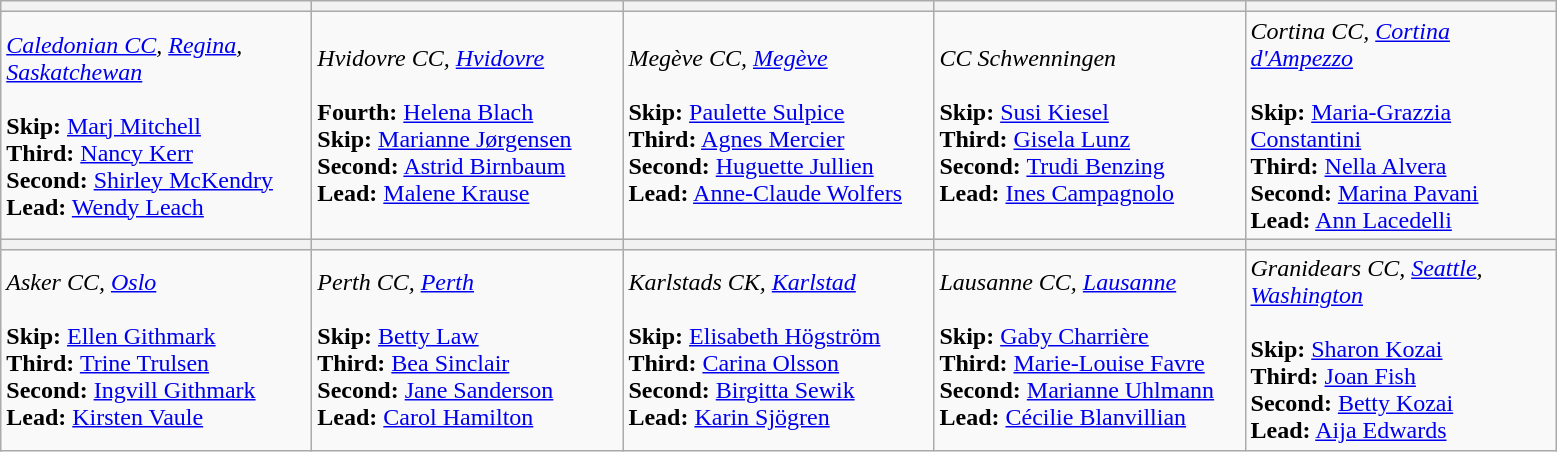<table class="wikitable">
<tr>
<th bgcolor="#efefef" width="200"></th>
<th bgcolor="#efefef" width="200"></th>
<th bgcolor="#efefef" width="200"></th>
<th bgcolor="#efefef" width="200"></th>
<th bgcolor="#efefef" width="200"></th>
</tr>
<tr>
<td><em><a href='#'>Caledonian CC</a>, <a href='#'>Regina</a>, <a href='#'>Saskatchewan</a></em><br><br><strong>Skip:</strong> <a href='#'>Marj Mitchell</a><br>
<strong>Third:</strong> <a href='#'>Nancy Kerr</a><br>
<strong>Second:</strong> <a href='#'>Shirley McKendry</a><br>
<strong>Lead:</strong> <a href='#'>Wendy Leach</a></td>
<td><em>Hvidovre CC, <a href='#'>Hvidovre</a></em><br><br><strong>Fourth:</strong> <a href='#'>Helena Blach</a><br>
<strong>Skip:</strong> <a href='#'>Marianne Jørgensen</a><br>
<strong>Second:</strong> <a href='#'>Astrid Birnbaum</a><br>
<strong>Lead:</strong> <a href='#'>Malene Krause</a></td>
<td><em>Megève CC, <a href='#'>Megève</a></em><br><br><strong>Skip:</strong> <a href='#'>Paulette Sulpice</a><br>
<strong>Third:</strong> <a href='#'>Agnes Mercier</a><br>
<strong>Second:</strong> <a href='#'>Huguette Jullien</a><br>
<strong>Lead:</strong> <a href='#'>Anne-Claude Wolfers</a></td>
<td><em>CC Schwenningen</em><br><br><strong>Skip:</strong> <a href='#'>Susi Kiesel</a><br>
<strong>Third:</strong> <a href='#'>Gisela Lunz</a><br>
<strong>Second:</strong> <a href='#'>Trudi Benzing</a><br>
<strong>Lead:</strong> <a href='#'>Ines Campagnolo</a></td>
<td><em>Cortina CC, <a href='#'>Cortina d'Ampezzo</a></em><br><br><strong>Skip:</strong> <a href='#'>Maria-Grazzia Constantini</a><br>
<strong>Third:</strong> <a href='#'>Nella Alvera</a><br>
<strong>Second:</strong> <a href='#'>Marina Pavani</a><br>
<strong>Lead:</strong> <a href='#'>Ann Lacedelli</a></td>
</tr>
<tr>
<th bgcolor="#efefef" width="200"></th>
<th bgcolor="#efefef" width="200"></th>
<th bgcolor="#efefef" width="200"></th>
<th bgcolor="#efefef" width="200"></th>
<th bgcolor="#efefef" width="200"></th>
</tr>
<tr>
<td><em>Asker CC, <a href='#'>Oslo</a></em><br><br><strong>Skip:</strong> <a href='#'>Ellen Githmark</a><br>
<strong>Third:</strong> <a href='#'>Trine Trulsen</a><br>
<strong>Second:</strong> <a href='#'>Ingvill Githmark</a><br>
<strong>Lead:</strong> <a href='#'>Kirsten Vaule</a></td>
<td><em>Perth CC, <a href='#'>Perth</a></em><br><br><strong>Skip:</strong> <a href='#'>Betty Law</a><br>
<strong>Third:</strong> <a href='#'>Bea Sinclair</a><br>
<strong>Second:</strong> <a href='#'>Jane Sanderson</a><br>
<strong>Lead:</strong> <a href='#'>Carol Hamilton</a></td>
<td><em>Karlstads CK, <a href='#'>Karlstad</a></em><br><br><strong>Skip:</strong> <a href='#'>Elisabeth Högström</a><br>
<strong>Third:</strong> <a href='#'>Carina Olsson</a><br>
<strong>Second:</strong> <a href='#'>Birgitta Sewik</a><br>
<strong>Lead:</strong> <a href='#'>Karin Sjögren</a></td>
<td><em>Lausanne CC, <a href='#'>Lausanne</a></em><br><br><strong>Skip:</strong> <a href='#'>Gaby Charrière</a><br>
<strong>Third:</strong> <a href='#'>Marie-Louise Favre</a><br>
<strong>Second:</strong> <a href='#'>Marianne Uhlmann</a><br>
<strong>Lead:</strong> <a href='#'>Cécilie Blanvillian</a></td>
<td><em>Granidears CC, <a href='#'>Seattle</a>, <a href='#'>Washington</a></em><br><br><strong>Skip:</strong> <a href='#'>Sharon Kozai</a><br>
<strong>Third:</strong> <a href='#'>Joan Fish</a><br>
<strong>Second:</strong> <a href='#'>Betty Kozai</a><br>
<strong>Lead:</strong> <a href='#'>Aija Edwards</a></td>
</tr>
</table>
